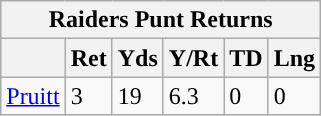<table class="wikitable">
<tr>
<th colspan="6">Raiders Punt Returns</th>
</tr>
<tr>
<th></th>
<th>Ret</th>
<th>Yds</th>
<th>Y/Rt</th>
<th>TD</th>
<th>Lng</th>
</tr>
<tr>
<td><a href='#'>Pruitt</a></td>
<td>3</td>
<td>19</td>
<td>6.3</td>
<td>0</td>
<td>0</td>
</tr>
</table>
